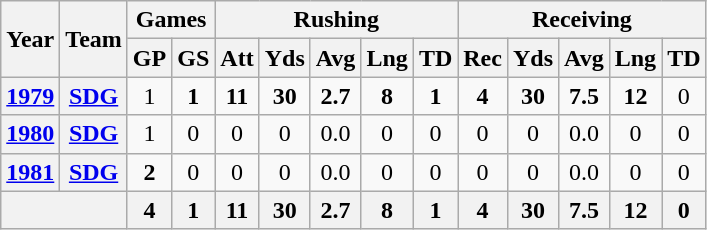<table class="wikitable" style="text-align:center;">
<tr>
<th rowspan="2">Year</th>
<th rowspan="2">Team</th>
<th colspan="2">Games</th>
<th colspan="5">Rushing</th>
<th colspan="5">Receiving</th>
</tr>
<tr>
<th>GP</th>
<th>GS</th>
<th>Att</th>
<th>Yds</th>
<th>Avg</th>
<th>Lng</th>
<th>TD</th>
<th>Rec</th>
<th>Yds</th>
<th>Avg</th>
<th>Lng</th>
<th>TD</th>
</tr>
<tr>
<th><a href='#'>1979</a></th>
<th><a href='#'>SDG</a></th>
<td>1</td>
<td><strong>1</strong></td>
<td><strong>11</strong></td>
<td><strong>30</strong></td>
<td><strong>2.7</strong></td>
<td><strong>8</strong></td>
<td><strong>1</strong></td>
<td><strong>4</strong></td>
<td><strong>30</strong></td>
<td><strong>7.5</strong></td>
<td><strong>12</strong></td>
<td>0</td>
</tr>
<tr>
<th><a href='#'>1980</a></th>
<th><a href='#'>SDG</a></th>
<td>1</td>
<td>0</td>
<td>0</td>
<td>0</td>
<td>0.0</td>
<td>0</td>
<td>0</td>
<td>0</td>
<td>0</td>
<td>0.0</td>
<td>0</td>
<td>0</td>
</tr>
<tr>
<th><a href='#'>1981</a></th>
<th><a href='#'>SDG</a></th>
<td><strong>2</strong></td>
<td>0</td>
<td>0</td>
<td>0</td>
<td>0.0</td>
<td>0</td>
<td>0</td>
<td>0</td>
<td>0</td>
<td>0.0</td>
<td>0</td>
<td>0</td>
</tr>
<tr>
<th colspan="2"></th>
<th>4</th>
<th>1</th>
<th>11</th>
<th>30</th>
<th>2.7</th>
<th>8</th>
<th>1</th>
<th>4</th>
<th>30</th>
<th>7.5</th>
<th>12</th>
<th>0</th>
</tr>
</table>
